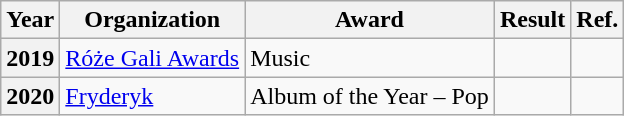<table class="wikitable plainrowheaders">
<tr>
<th scope="col">Year</th>
<th scope="col">Organization</th>
<th scope="col">Award</th>
<th scope="col">Result</th>
<th scope="col">Ref.</th>
</tr>
<tr>
<th scope="row">2019</th>
<td><a href='#'>Róże Gali Awards</a></td>
<td>Music</td>
<td></td>
<td style="text-align:center;"></td>
</tr>
<tr>
<th scope="row">2020</th>
<td><a href='#'>Fryderyk</a></td>
<td>Album of the Year – Pop</td>
<td></td>
<td style="text-align:center;"></td>
</tr>
</table>
